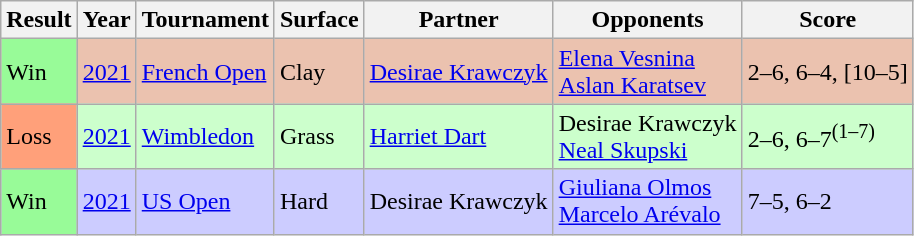<table class="sortable wikitable">
<tr>
<th>Result</th>
<th>Year</th>
<th>Tournament</th>
<th>Surface</th>
<th>Partner</th>
<th>Opponents</th>
<th class="unsortable">Score</th>
</tr>
<tr bgcolor=ebc2af>
<td bgcolor=#98FB98>Win</td>
<td><a href='#'>2021</a></td>
<td><a href='#'>French Open</a></td>
<td>Clay</td>
<td> <a href='#'>Desirae Krawczyk</a></td>
<td> <a href='#'>Elena Vesnina</a><br> <a href='#'>Aslan Karatsev</a></td>
<td>2–6, 6–4, [10–5]</td>
</tr>
<tr bgcolor=#CCFFCC>
<td bgcolor=#ffa07a>Loss</td>
<td><a href='#'>2021</a></td>
<td><a href='#'>Wimbledon</a></td>
<td>Grass</td>
<td> <a href='#'>Harriet Dart</a></td>
<td> Desirae Krawczyk<br> <a href='#'>Neal Skupski</a></td>
<td>2–6, 6–7<sup>(1–7)</sup></td>
</tr>
<tr bgcolor=#CCCCFF>
<td bgcolor=#98FB98>Win</td>
<td><a href='#'>2021</a></td>
<td><a href='#'>US Open</a></td>
<td>Hard</td>
<td> Desirae Krawczyk</td>
<td> <a href='#'>Giuliana Olmos</a><br> <a href='#'>Marcelo Arévalo</a></td>
<td>7–5, 6–2</td>
</tr>
</table>
